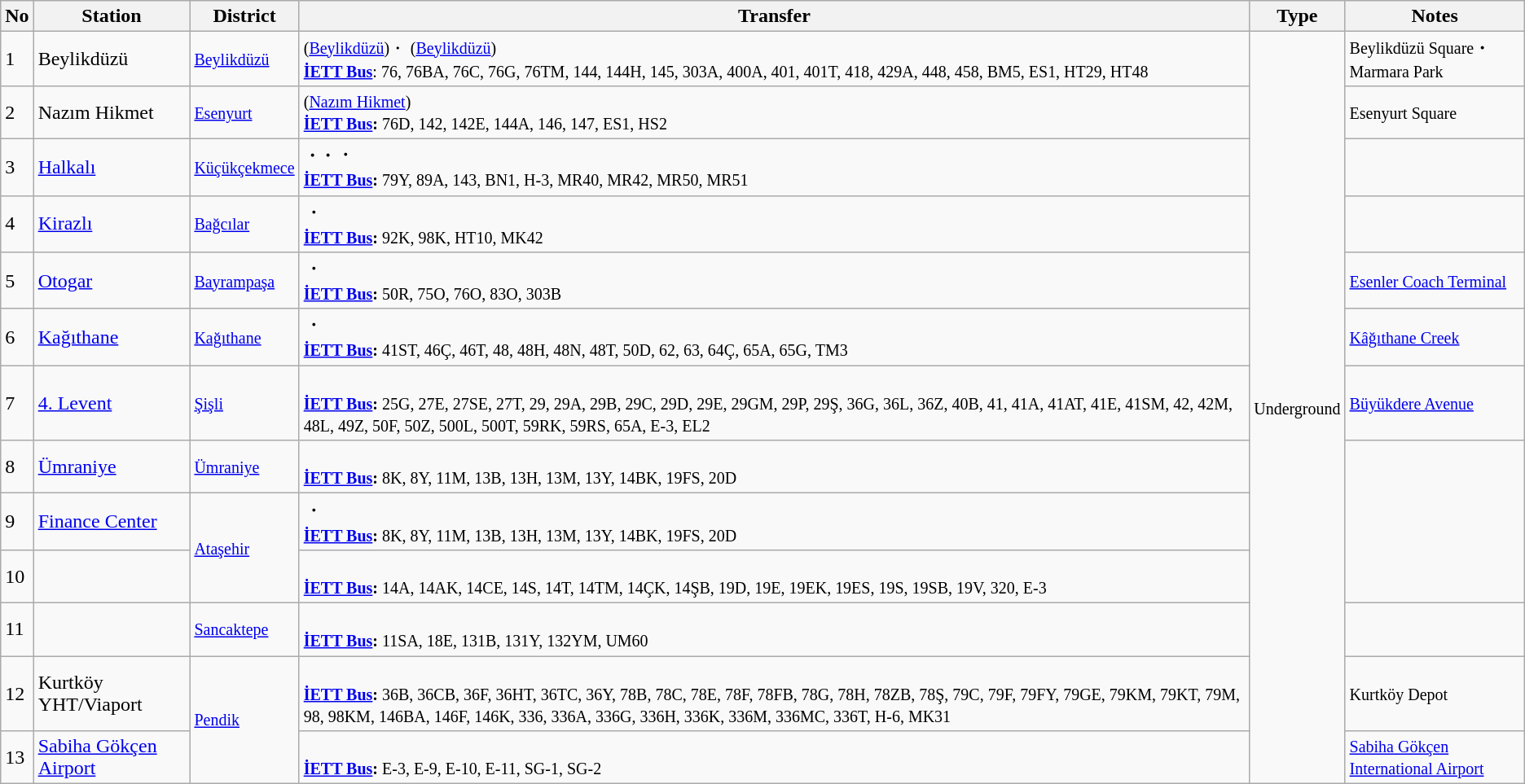<table class="wikitable">
<tr>
<th>No</th>
<th>Station</th>
<th>District</th>
<th>Transfer</th>
<th>Type</th>
<th>Notes</th>
</tr>
<tr>
<td>1</td>
<td>Beylikdüzü</td>
<td><small><a href='#'>Beylikdüzü</a></small></td>
<td> <small>(<a href='#'>Beylikdüzü</a>)・</small> <small>(<a href='#'>Beylikdüzü</a>)</small><br><small><strong><a href='#'>İETT Bus</a></strong>: 76, 76BA, 76C, 76G, 76TM, 144, 144H, 145, 303A, 400A, 401, 401T, 418, 429A, 448, 458, BM5, ES1, HT29, HT48</small></td>
<td rowspan="13"><small>Underground</small></td>
<td><small>Beylikdüzü Square<strong>・</strong>Marmara Park</small></td>
</tr>
<tr>
<td>2</td>
<td>Nazım Hikmet</td>
<td><small><a href='#'>Esenyurt</a></small></td>
<td> <small>(<a href='#'>Nazım Hikmet</a>)</small><br><small><strong><a href='#'>İETT Bus</a>:</strong> 76D, 142, 142E, 144A, 146, 147, ES1, HS2</small></td>
<td><small>Esenyurt Square</small></td>
</tr>
<tr>
<td>3</td>
<td><a href='#'>Halkalı</a></td>
<td><small><a href='#'>Küçükçekmece</a></small></td>
<td><small><strong>・・</strong></small>・<br><small><strong><a href='#'>İETT Bus</a>:</strong> 79Y, 89A, 143, BN1, H-3, MR40, MR42, MR50, MR51</small></td>
<td></td>
</tr>
<tr>
<td>4</td>
<td><a href='#'>Kirazlı</a></td>
<td><small><a href='#'>Bağcılar</a></small></td>
<td>・<br><small><strong><a href='#'>İETT Bus</a>:</strong> 92K, 98K, HT10, MK42</small></td>
<td></td>
</tr>
<tr>
<td>5</td>
<td><a href='#'>Otogar</a></td>
<td><small><a href='#'>Bayrampaşa</a></small></td>
<td>・<br><small><strong><a href='#'>İETT Bus</a>:</strong> 50R, 75O, 76O, 83O, 303B</small></td>
<td><small><a href='#'>Esenler Coach Terminal</a></small></td>
</tr>
<tr>
<td>6</td>
<td><a href='#'>Kağıthane</a></td>
<td><small><a href='#'>Kağıthane</a></small></td>
<td>・<br><small><strong><a href='#'>İETT Bus</a>:</strong> 41ST, 46Ç, 46T, 48, 48H, 48N, 48T, 50D, 62, 63, 64Ç, 65A, 65G, TM3</small></td>
<td><small><a href='#'>Kâğıthane Creek</a></small></td>
</tr>
<tr>
<td>7</td>
<td><a href='#'>4. Levent</a></td>
<td><small><a href='#'>Şişli</a></small></td>
<td><br><small><strong><a href='#'>İETT Bus</a>:</strong> 25G, 27E, 27SE, 27T, 29, 29A, 29B, 29C, 29D, 29E, 29GM, 29P, 29Ş, 36G, 36L, 36Z, 40B, 41, 41A, 41AT, 41E, 41SM, 42, 42M, 48L, 49Z, 50F, 50Z, 500L, 500T, 59RK, 59RS, 65A, E-3, EL2</small></td>
<td><small><a href='#'>Büyükdere Avenue</a></small></td>
</tr>
<tr>
<td>8</td>
<td><a href='#'>Ümraniye</a></td>
<td><small><a href='#'>Ümraniye</a></small></td>
<td><br><small><strong><a href='#'>İETT Bus</a>:</strong> 8K, 8Y, 11M, 13B, 13H, 13M, 13Y, 14BK, 19FS, 20D</small></td>
</tr>
<tr>
<td>9</td>
<td><a href='#'>Finance Center</a></td>
<td rowspan="2"><small><a href='#'>Ataşehir</a></small></td>
<td>・<br><small><strong><a href='#'>İETT Bus</a>:</strong> 8K, 8Y, 11M, 13B, 13H, 13M, 13Y, 14BK, 19FS, 20D</small></td>
</tr>
<tr>
<td>10</td>
<td></td>
<td><br><small><strong><a href='#'>İETT Bus</a>:</strong> 14A, 14AK, 14CE, 14S, 14T, 14TM, 14ÇK, 14ŞB, 19D, 19E, 19EK, 19ES, 19S, 19SB, 19V, 320, E-3</small></td>
</tr>
<tr>
<td>11</td>
<td></td>
<td><small><a href='#'>Sancaktepe</a></small></td>
<td><br><small><strong><a href='#'>İETT Bus</a>:</strong> 11SA, 18E, 131B, 131Y, 132YM, UM60</small></td>
<td></td>
</tr>
<tr>
<td>12</td>
<td>Kurtköy YHT/Viaport</td>
<td rowspan="2"><small><a href='#'>Pendik</a></small></td>
<td><br><small><strong><a href='#'>İETT Bus</a>:</strong> 36B, 36CB, 36F, 36HT, 36TC, 36Y, 78B, 78C, 78E, 78F, 78FB, 78G, 78H, 78ZB, 78Ş, 79C, 79F, 79FY, 79GE, 79KM, 79KT, 79M, 98, 98KM, 146BA, 146F, 146K, 336, 336A, 336G, 336H, 336K, 336M, 336MC, 336T, H-6, MK31</small></td>
<td><small>Kurtköy Depot</small></td>
</tr>
<tr>
<td>13</td>
<td><a href='#'>Sabiha Gökçen Airport</a></td>
<td><br><small><strong><a href='#'>İETT Bus</a>:</strong> E-3, E-9, E-10, E-11, SG-1, SG-2</small></td>
<td><small><a href='#'>Sabiha Gökçen International Airport</a></small></td>
</tr>
</table>
